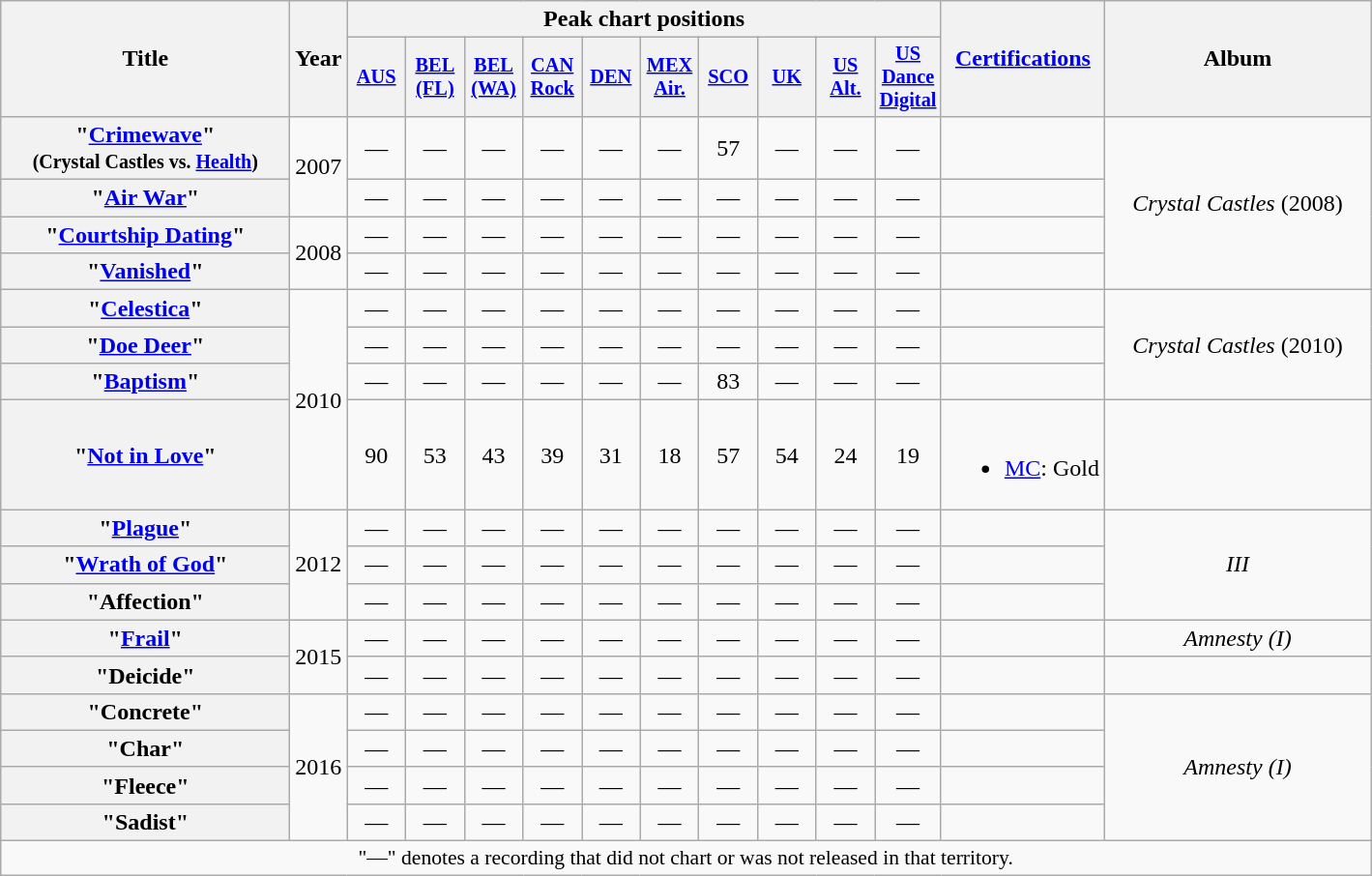<table class="wikitable plainrowheaders" style="text-align:center;">
<tr>
<th scope="col" rowspan="2" style="width:12em;">Title</th>
<th scope="col" rowspan="2">Year</th>
<th scope="colgroup" colspan="10">Peak chart positions</th>
<th scope="col" rowspan="2"><a href='#'>Certifications</a></th>
<th scope="col" rowspan="2" style="width:11em;">Album</th>
</tr>
<tr>
<th scope="col" style="width:2.5em;font-size:85%;"><a href='#'>AUS</a><br></th>
<th scope="col" style="width:2.5em;font-size:85%;"><a href='#'>BEL<br>(FL)</a><br></th>
<th scope="col" style="width:2.5em;font-size:85%;"><a href='#'>BEL<br>(WA)</a><br></th>
<th scope="col" style="width:2.5em;font-size:85%;"><a href='#'>CAN<br>Rock</a><br></th>
<th scope="col" style="width:2.5em;font-size:85%;"><a href='#'>DEN</a><br></th>
<th scope="col" style="width:2.5em;font-size:85%;"><a href='#'>MEX<br> Air.</a><br></th>
<th scope="col" style="width:2.5em;font-size:85%;"><a href='#'>SCO</a><br></th>
<th scope="col" style="width:2.5em;font-size:85%;"><a href='#'>UK</a><br></th>
<th scope="col" style="width:2.5em;font-size:85%;"><a href='#'>US<br>Alt.</a><br></th>
<th scope="col" style="width:2.5em;font-size:85%;"><a href='#'>US<br>Dance<br>Digital</a><br></th>
</tr>
<tr>
<th scope="row">"<a href='#'>Crimewave</a>"<br><small>(Crystal Castles vs. <a href='#'>Health</a>)</small></th>
<td rowspan="2">2007</td>
<td>—</td>
<td>—</td>
<td>—</td>
<td>—</td>
<td>—</td>
<td>—</td>
<td>57</td>
<td>—</td>
<td>—</td>
<td>—</td>
<td></td>
<td rowspan="4"><em>Crystal Castles</em> (2008)</td>
</tr>
<tr>
<th scope="row">"<a href='#'>Air War</a>"</th>
<td>—</td>
<td>—</td>
<td>—</td>
<td>—</td>
<td>—</td>
<td>—</td>
<td>—</td>
<td>—</td>
<td>—</td>
<td>—</td>
<td></td>
</tr>
<tr>
<th scope="row">"<a href='#'>Courtship Dating</a>"</th>
<td rowspan="2">2008</td>
<td>—</td>
<td>—</td>
<td>—</td>
<td>—</td>
<td>—</td>
<td>—</td>
<td>—</td>
<td>—</td>
<td>—</td>
<td>—</td>
<td></td>
</tr>
<tr>
<th scope="row">"<a href='#'>Vanished</a>"</th>
<td>—</td>
<td>—</td>
<td>—</td>
<td>—</td>
<td>—</td>
<td>—</td>
<td>—</td>
<td>—</td>
<td>—</td>
<td>—</td>
<td></td>
</tr>
<tr>
<th scope="row">"<a href='#'>Celestica</a>"</th>
<td rowspan="4">2010</td>
<td>—</td>
<td>—</td>
<td>—</td>
<td>—</td>
<td>—</td>
<td>—</td>
<td>—</td>
<td>—</td>
<td>—</td>
<td>—</td>
<td></td>
<td style="text-align:center;" rowspan="3"><em>Crystal Castles</em> (2010)</td>
</tr>
<tr>
<th scope="row">"<a href='#'>Doe Deer</a>"</th>
<td>—</td>
<td>—</td>
<td>—</td>
<td>—</td>
<td>—</td>
<td>—</td>
<td>—</td>
<td>—</td>
<td>—</td>
<td>—</td>
<td></td>
</tr>
<tr>
<th scope="row">"<a href='#'>Baptism</a>"</th>
<td>—</td>
<td>—</td>
<td>—</td>
<td>—</td>
<td>—</td>
<td>—</td>
<td>83</td>
<td>—</td>
<td>—</td>
<td>—</td>
<td></td>
</tr>
<tr>
<th scope="row">"<a href='#'>Not in Love</a>" <br> </th>
<td>90</td>
<td>53</td>
<td>43</td>
<td>39</td>
<td>31</td>
<td>18</td>
<td>57</td>
<td>54</td>
<td>24</td>
<td>19</td>
<td><br><ul><li><a href='#'>MC</a>: Gold</li></ul></td>
<td></td>
</tr>
<tr>
<th scope="row">"<a href='#'>Plague</a>"</th>
<td rowspan="3">2012</td>
<td>—</td>
<td>—</td>
<td>—</td>
<td>—</td>
<td>—</td>
<td>—</td>
<td>—</td>
<td>—</td>
<td>—</td>
<td>—</td>
<td></td>
<td rowspan="3"><em>III</em></td>
</tr>
<tr>
<th scope="row">"<a href='#'>Wrath of God</a>"</th>
<td>—</td>
<td>—</td>
<td>—</td>
<td>—</td>
<td>—</td>
<td>—</td>
<td>—</td>
<td>—</td>
<td>—</td>
<td>—</td>
<td></td>
</tr>
<tr>
<th scope="row">"Affection"</th>
<td>—</td>
<td>—</td>
<td>—</td>
<td>—</td>
<td>—</td>
<td>—</td>
<td>—</td>
<td>—</td>
<td>—</td>
<td>—</td>
<td></td>
</tr>
<tr>
<th scope="row">"<a href='#'>Frail</a>"</th>
<td rowspan="2">2015</td>
<td>—</td>
<td>—</td>
<td>—</td>
<td>—</td>
<td>—</td>
<td>—</td>
<td>—</td>
<td>—</td>
<td>—</td>
<td>—</td>
<td></td>
<td><em>Amnesty (I)</em></td>
</tr>
<tr>
<th scope="row">"Deicide"</th>
<td>—</td>
<td>—</td>
<td>—</td>
<td>—</td>
<td>—</td>
<td>—</td>
<td>—</td>
<td>—</td>
<td>—</td>
<td>—</td>
<td></td>
<td></td>
</tr>
<tr>
<th scope="row">"Concrete"</th>
<td rowspan="4">2016</td>
<td>—</td>
<td>—</td>
<td>—</td>
<td>—</td>
<td>—</td>
<td>—</td>
<td>—</td>
<td>—</td>
<td>—</td>
<td>—</td>
<td></td>
<td rowspan="4"><em>Amnesty (I)</em></td>
</tr>
<tr>
<th scope="row">"Char"</th>
<td>—</td>
<td>—</td>
<td>—</td>
<td>—</td>
<td>—</td>
<td>—</td>
<td>—</td>
<td>—</td>
<td>—</td>
<td>—</td>
<td></td>
</tr>
<tr>
<th scope="row">"Fleece"</th>
<td>—</td>
<td>—</td>
<td>—</td>
<td>—</td>
<td>—</td>
<td>—</td>
<td>—</td>
<td>—</td>
<td>—</td>
<td>—</td>
<td></td>
</tr>
<tr>
<th scope="row">"Sadist"</th>
<td>—</td>
<td>—</td>
<td>—</td>
<td>—</td>
<td>—</td>
<td>—</td>
<td>—</td>
<td>—</td>
<td>—</td>
<td>—</td>
<td></td>
</tr>
<tr>
<td colspan="14" style="font-size:90%">"—" denotes a recording that did not chart or was not released in that territory.</td>
</tr>
</table>
